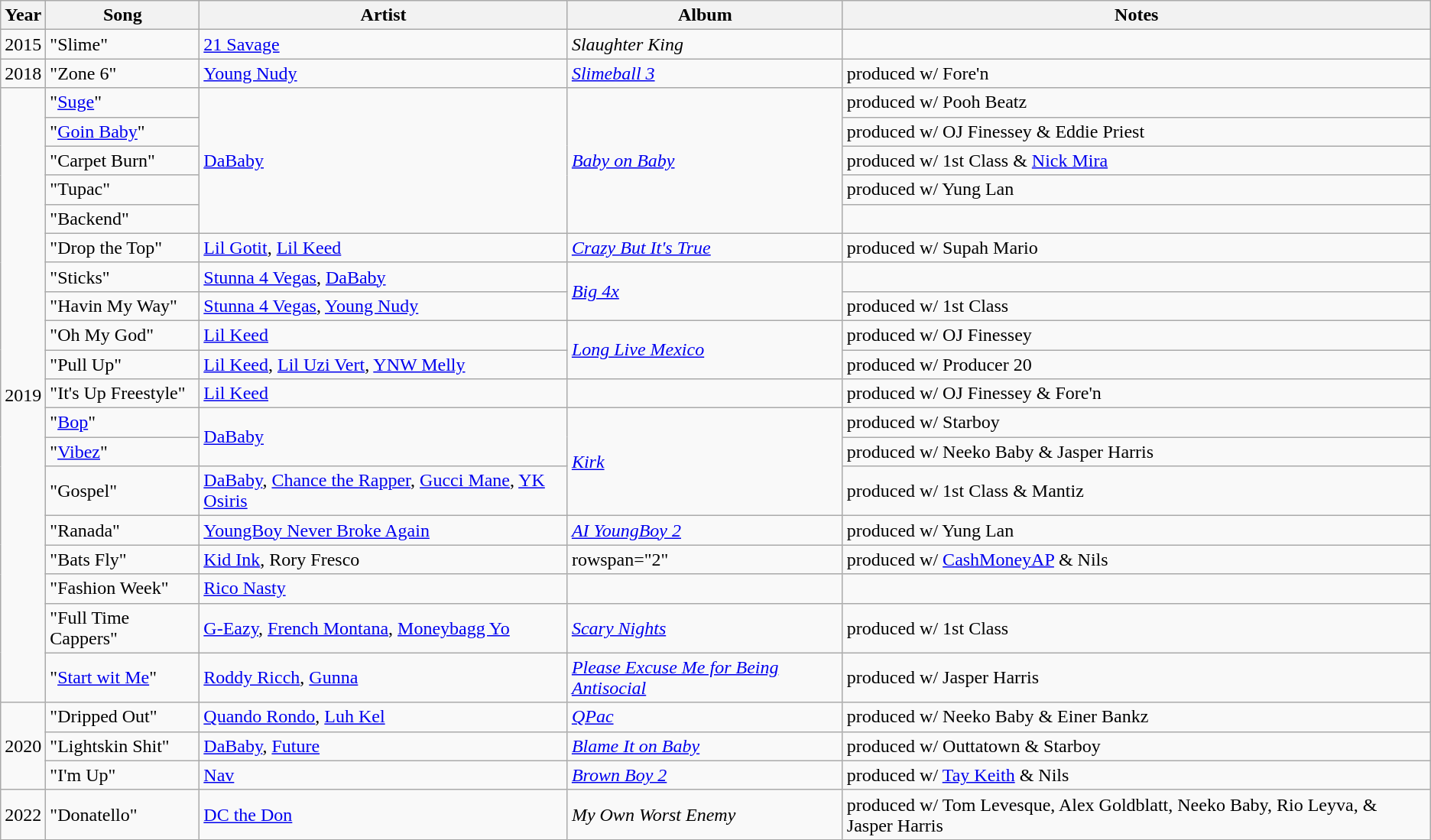<table class="wikitable">
<tr>
<th>Year</th>
<th>Song</th>
<th>Artist</th>
<th>Album</th>
<th>Notes</th>
</tr>
<tr>
<td>2015</td>
<td>"Slime"</td>
<td><a href='#'>21 Savage</a></td>
<td><em>Slaughter King</em></td>
<td></td>
</tr>
<tr>
<td>2018</td>
<td>"Zone 6"</td>
<td><a href='#'>Young Nudy</a></td>
<td><em><a href='#'>Slimeball 3</a></em></td>
<td>produced w/ Fore'n</td>
</tr>
<tr>
<td rowspan="19">2019</td>
<td>"<a href='#'>Suge</a>"</td>
<td rowspan="5"><a href='#'>DaBaby</a></td>
<td rowspan="5"><em><a href='#'>Baby on Baby</a></em></td>
<td>produced w/ Pooh Beatz</td>
</tr>
<tr>
<td>"<a href='#'>Goin Baby</a>"</td>
<td>produced w/ OJ Finessey & Eddie Priest</td>
</tr>
<tr>
<td>"Carpet Burn"</td>
<td>produced w/ 1st Class & <a href='#'>Nick Mira</a></td>
</tr>
<tr>
<td>"Tupac"</td>
<td>produced w/ Yung Lan</td>
</tr>
<tr>
<td>"Backend"</td>
<td></td>
</tr>
<tr>
<td>"Drop the Top"</td>
<td><a href='#'>Lil Gotit</a>, <a href='#'>Lil Keed</a></td>
<td><em><a href='#'>Crazy But It's True</a></em></td>
<td>produced w/ Supah Mario</td>
</tr>
<tr>
<td>"Sticks"</td>
<td><a href='#'>Stunna 4 Vegas</a>, <a href='#'>DaBaby</a></td>
<td rowspan="2"><em><a href='#'>Big 4x</a></em></td>
<td></td>
</tr>
<tr>
<td>"Havin My Way"</td>
<td><a href='#'>Stunna 4 Vegas</a>, <a href='#'>Young Nudy</a></td>
<td>produced w/ 1st Class</td>
</tr>
<tr>
<td>"Oh My God"</td>
<td><a href='#'>Lil Keed</a></td>
<td rowspan="2"><em><a href='#'>Long Live Mexico</a></em></td>
<td>produced w/ OJ Finessey</td>
</tr>
<tr>
<td>"Pull Up"</td>
<td><a href='#'>Lil Keed</a>, <a href='#'>Lil Uzi Vert</a>, <a href='#'>YNW Melly</a></td>
<td>produced w/ Producer 20</td>
</tr>
<tr>
<td>"It's Up Freestyle"</td>
<td><a href='#'>Lil Keed</a></td>
<td></td>
<td>produced w/ OJ Finessey & Fore'n</td>
</tr>
<tr>
<td>"<a href='#'>Bop</a>"</td>
<td rowspan="2"><a href='#'>DaBaby</a></td>
<td rowspan="3"><em><a href='#'>Kirk</a></em></td>
<td>produced w/ Starboy</td>
</tr>
<tr>
<td>"<a href='#'>Vibez</a>"</td>
<td>produced w/ Neeko Baby & Jasper Harris</td>
</tr>
<tr>
<td>"Gospel"</td>
<td><a href='#'>DaBaby</a>, <a href='#'>Chance the Rapper</a>, <a href='#'>Gucci Mane</a>, <a href='#'>YK Osiris</a></td>
<td>produced w/ 1st Class & Mantiz</td>
</tr>
<tr>
<td>"Ranada"</td>
<td><a href='#'>YoungBoy Never Broke Again</a></td>
<td><em><a href='#'>AI YoungBoy 2</a></em></td>
<td>produced w/ Yung Lan</td>
</tr>
<tr>
<td>"Bats Fly"</td>
<td><a href='#'>Kid Ink</a>, Rory Fresco</td>
<td>rowspan="2" </td>
<td>produced w/ <a href='#'>CashMoneyAP</a> & Nils</td>
</tr>
<tr>
<td>"Fashion Week"</td>
<td><a href='#'>Rico Nasty</a></td>
<td></td>
</tr>
<tr>
<td>"Full Time Cappers"</td>
<td><a href='#'>G-Eazy</a>, <a href='#'>French Montana</a>, <a href='#'>Moneybagg Yo</a></td>
<td><a href='#'><em>Scary Nights</em></a></td>
<td>produced w/ 1st Class</td>
</tr>
<tr>
<td>"<a href='#'>Start wit Me</a>"</td>
<td><a href='#'>Roddy Ricch</a>, <a href='#'>Gunna</a></td>
<td><em><a href='#'>Please Excuse Me for Being Antisocial</a></em></td>
<td>produced w/ Jasper Harris</td>
</tr>
<tr>
<td rowspan="3">2020</td>
<td>"Dripped Out"</td>
<td><a href='#'>Quando Rondo</a>, <a href='#'>Luh Kel</a></td>
<td><em><a href='#'>QPac</a></em></td>
<td>produced w/ Neeko Baby & Einer Bankz</td>
</tr>
<tr>
<td>"Lightskin Shit"</td>
<td><a href='#'>DaBaby</a>, <a href='#'>Future</a></td>
<td><em><a href='#'>Blame It on Baby</a></em></td>
<td>produced w/ Outtatown & Starboy</td>
</tr>
<tr>
<td>"I'm Up"</td>
<td><a href='#'>Nav</a></td>
<td><em><a href='#'>Brown Boy 2</a></em></td>
<td>produced w/ <a href='#'>Tay Keith</a> & Nils</td>
</tr>
<tr>
<td>2022</td>
<td>"Donatello"</td>
<td><a href='#'>DC the Don</a></td>
<td><em>My Own Worst Enemy</em></td>
<td>produced w/ Tom Levesque, Alex Goldblatt, Neeko Baby, Rio Leyva, & Jasper Harris</td>
</tr>
</table>
